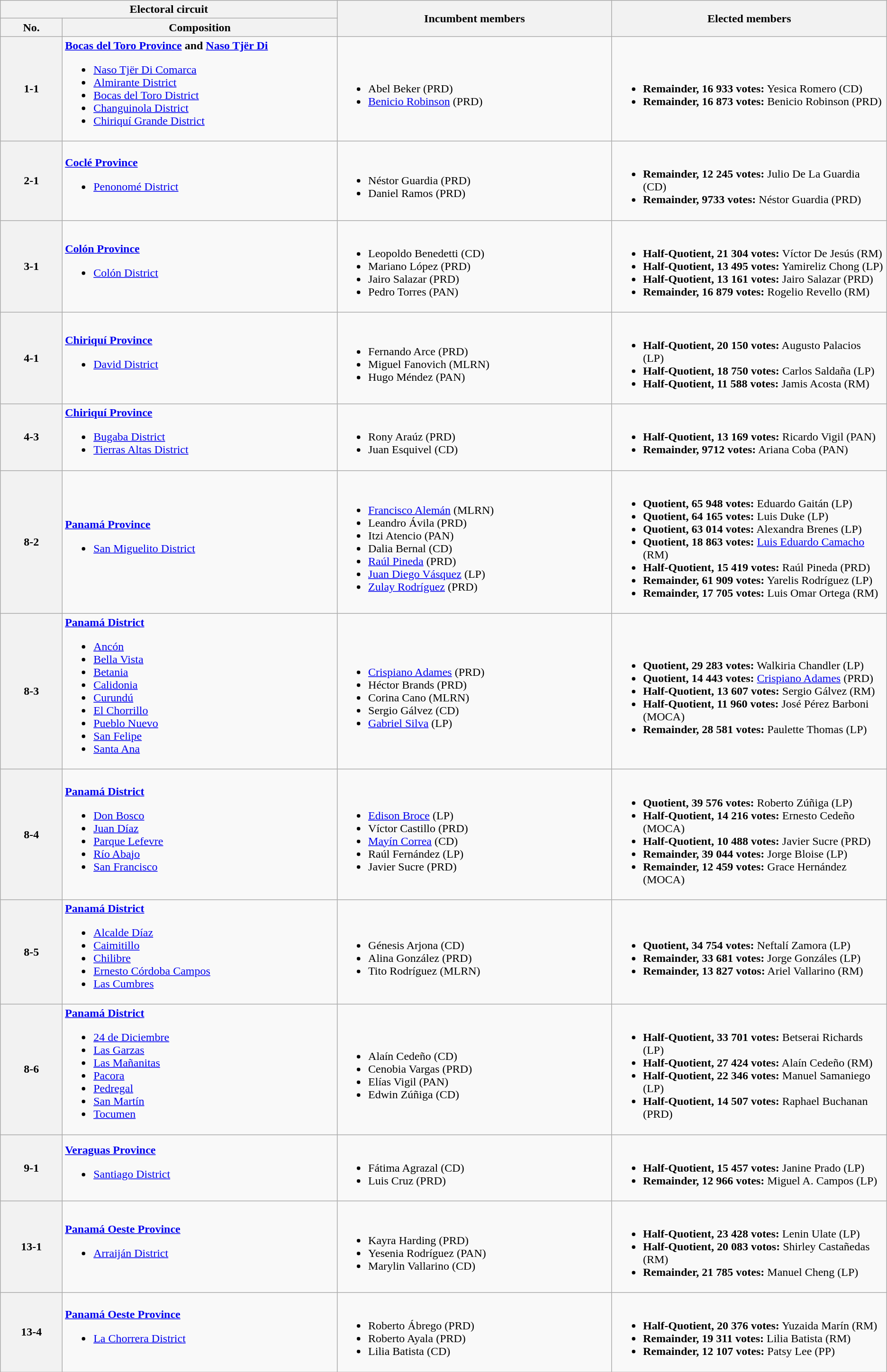<table class="wikitable">
<tr>
<th colspan="2" width="38%">Electoral circuit</th>
<th rowspan="2" width="31%">Incumbent members</th>
<th rowspan="2" width="31%">Elected members</th>
</tr>
<tr>
<th width="7%">No.</th>
<th width="31%">Composition</th>
</tr>
<tr>
<th>1-1</th>
<td><strong><a href='#'>Bocas del Toro Province</a> and <a href='#'>Naso Tjër Di</a></strong><br><ul><li><a href='#'>Naso Tjër Di Comarca</a></li><li><a href='#'>Almirante District</a></li><li><a href='#'>Bocas del Toro District</a></li><li><a href='#'>Changuinola District</a></li><li><a href='#'>Chiriquí Grande District</a></li></ul></td>
<td><br><ul><li> Abel Beker (PRD)</li><li> <a href='#'>Benicio Robinson</a> (PRD)</li></ul></td>
<td><br><ul><li><strong>Remainder, 16 933 votes:</strong> Yesica Romero (CD)</li><li><strong>Remainder, 16 873 votes:</strong> Benicio Robinson (PRD)</li></ul></td>
</tr>
<tr>
<th>2-1</th>
<td><strong><a href='#'>Coclé Province</a></strong><br><ul><li><a href='#'>Penonomé District</a></li></ul></td>
<td><br><ul><li> Néstor Guardia (PRD)</li><li> Daniel Ramos (PRD)</li></ul></td>
<td><br><ul><li><strong>Remainder, 12 245 votes:</strong> Julio De La Guardia (CD)</li><li><strong>Remainder, 9733 votes:</strong> Néstor Guardia (PRD)</li></ul></td>
</tr>
<tr>
<th>3-1</th>
<td><strong><a href='#'>Colón Province</a></strong><br><ul><li><a href='#'>Colón District</a></li></ul></td>
<td><br><ul><li>Leopoldo Benedetti (CD)</li><li>Mariano López (PRD)</li><li> Jairo Salazar (PRD)</li><li> Pedro Torres (PAN)</li></ul></td>
<td><br><ul><li><strong>Half-Quotient, 21 304 votes:</strong> Víctor De Jesús (RM)</li><li><strong>Half-Quotient, 13 495 votes:</strong> Yamireliz Chong (LP)</li><li><strong>Half-Quotient, 13 161 votes:</strong> Jairo Salazar (PRD)</li><li><strong>Remainder, 16 879 votes:</strong> Rogelio Revello (RM)</li></ul></td>
</tr>
<tr>
<th>4-1</th>
<td><strong><a href='#'>Chiriquí Province</a></strong><br><ul><li><a href='#'>David District</a></li></ul></td>
<td><br><ul><li> Fernando Arce (PRD)</li><li> Miguel Fanovich (MLRN)</li><li> Hugo Méndez (PAN)</li></ul></td>
<td><br><ul><li><strong>Half-Quotient, 20 150 votes:</strong> Augusto Palacios (LP)</li><li><strong>Half-Quotient, 18 750 votes:</strong> Carlos Saldaña (LP)</li><li><strong>Half-Quotient, 11 588 votes:</strong> Jamis Acosta (RM)</li></ul></td>
</tr>
<tr>
<th>4-3</th>
<td><strong><a href='#'>Chiriquí Province</a></strong><br><ul><li><a href='#'>Bugaba District</a></li><li><a href='#'>Tierras Altas District</a></li></ul></td>
<td><br><ul><li> Rony Araúz (PRD)</li><li> Juan Esquivel (CD)</li></ul></td>
<td><br><ul><li><strong>Half-Quotient, 13 169 votes:</strong> Ricardo Vigil (PAN)</li><li><strong>Remainder, 9712 votes:</strong> Ariana Coba (PAN)</li></ul></td>
</tr>
<tr>
<th>8-2</th>
<td><strong><a href='#'>Panamá Province</a></strong><br><ul><li><a href='#'>San Miguelito District</a></li></ul></td>
<td><br><ul><li> <a href='#'>Francisco Alemán</a> (MLRN)</li><li> Leandro Ávila (PRD)</li><li> Itzi Atencio (PAN)</li><li> Dalia Bernal (CD)</li><li> <a href='#'>Raúl Pineda</a> (PRD)</li><li><a href='#'>Juan Diego Vásquez</a> (LP)</li><li> <a href='#'>Zulay Rodríguez</a> (PRD)</li></ul></td>
<td><br><ul><li><strong>Quotient, 65 948 votes:</strong> Eduardo Gaitán (LP)</li><li><strong>Quotient, 64 165 votes:</strong> Luis Duke (LP)</li><li><strong>Quotient, 63 014 votes:</strong> Alexandra Brenes (LP)</li><li><strong>Quotient, 18 863 votes:</strong> <a href='#'>Luis Eduardo Camacho</a> (RM)</li><li><strong>Half-Quotient, 15 419 votes:</strong> Raúl Pineda (PRD)</li><li><strong>Remainder, 61 909 votes:</strong> Yarelis Rodríguez (LP)</li><li><strong>Remainder, 17 705 votes:</strong> Luis Omar Ortega (RM)</li></ul></td>
</tr>
<tr>
<th>8-3</th>
<td><strong><a href='#'>Panamá District</a></strong><br><ul><li><a href='#'>Ancón</a></li><li><a href='#'>Bella Vista</a></li><li><a href='#'>Betania</a></li><li><a href='#'>Calidonia</a></li><li><a href='#'>Curundú</a></li><li><a href='#'>El Chorrillo</a></li><li><a href='#'>Pueblo Nuevo</a></li><li><a href='#'>San Felipe</a></li><li><a href='#'>Santa Ana</a></li></ul></td>
<td><br><ul><li> <a href='#'>Crispiano Adames</a> (PRD)</li><li> Héctor Brands (PRD)</li><li> Corina Cano (MLRN)</li><li> Sergio Gálvez (CD)</li><li><a href='#'>Gabriel Silva</a> (LP)</li></ul></td>
<td><br><ul><li><strong>Quotient, 29 283 votes:</strong> Walkiria Chandler (LP)</li><li><strong>Quotient, 14 443 votes:</strong> <a href='#'>Crispiano Adames</a> (PRD)</li><li><strong>Half-Quotient, 13 607 votes:</strong> Sergio Gálvez (RM)</li><li><strong>Half-Quotient, 11 960 votes:</strong> José Pérez Barboni (MOCA)</li><li><strong>Remainder, 28 581 votes:</strong> Paulette Thomas (LP)</li></ul></td>
</tr>
<tr>
<th>8-4</th>
<td><strong><a href='#'>Panamá District</a></strong><br><ul><li><a href='#'>Don Bosco</a></li><li><a href='#'>Juan Díaz</a></li><li><a href='#'>Parque Lefevre</a></li><li><a href='#'>Río Abajo</a></li><li><a href='#'>San Francisco</a></li></ul></td>
<td><br><ul><li><a href='#'>Edison Broce</a> (LP)</li><li> Víctor Castillo (PRD)</li><li><a href='#'>Mayín Correa</a> (CD)</li><li> Raúl Fernández (LP)</li><li> Javier Sucre (PRD)</li></ul></td>
<td><br><ul><li><strong>Quotient, 39 576 votes:</strong> Roberto Zúñiga (LP)</li><li><strong>Half-Quotient, 14 216 votes:</strong> Ernesto Cedeño (MOCA)</li><li><strong>Half-Quotient, 10 488 votes:</strong> Javier Sucre (PRD)</li><li><strong>Remainder, 39 044 votes:</strong> Jorge Bloise (LP)</li><li><strong>Remainder, 12 459 votes:</strong> Grace Hernández (MOCA)</li></ul></td>
</tr>
<tr>
<th>8-5</th>
<td><strong><a href='#'>Panamá District</a></strong><br><ul><li><a href='#'>Alcalde Díaz</a></li><li><a href='#'>Caimitillo</a></li><li><a href='#'>Chilibre</a></li><li><a href='#'>Ernesto Córdoba Campos</a></li><li><a href='#'>Las Cumbres</a></li></ul></td>
<td><br><ul><li> Génesis Arjona (CD)</li><li> Alina González (PRD)</li><li> Tito Rodríguez (MLRN)</li></ul></td>
<td><br><ul><li><strong>Quotient, 34 754 votes:</strong> Neftalí Zamora (LP)</li><li><strong>Remainder, 33 681 votes:</strong> Jorge Gonzáles (LP)</li><li><strong>Remainder, 13 827 votos:</strong> Ariel Vallarino (RM)</li></ul></td>
</tr>
<tr>
<th>8-6</th>
<td><strong><a href='#'>Panamá District</a></strong><br><ul><li><a href='#'>24 de Diciembre</a></li><li><a href='#'>Las Garzas</a></li><li><a href='#'>Las Mañanitas</a></li><li><a href='#'>Pacora</a></li><li><a href='#'>Pedregal</a></li><li><a href='#'>San Martín</a></li><li><a href='#'>Tocumen</a></li></ul></td>
<td><br><ul><li> Alaín Cedeño (CD)</li><li> Cenobia Vargas (PRD)</li><li> Elías Vigil (PAN)</li><li> Edwin Zúñiga (CD)</li></ul></td>
<td><br><ul><li><strong>Half-Quotient, 33 701 votes:</strong> Betserai Richards (LP)</li><li><strong>Half-Quotient, 27 424 votes:</strong> Alaín Cedeño (RM)</li><li><strong>Half-Quotient, 22 346 votes:</strong> Manuel Samaniego (LP)</li><li><strong>Half-Quotient, 14 507 votes:</strong> Raphael Buchanan (PRD)</li></ul></td>
</tr>
<tr>
<th>9-1</th>
<td><strong><a href='#'>Veraguas Province</a></strong><br><ul><li><a href='#'>Santiago District</a></li></ul></td>
<td><br><ul><li> Fátima Agrazal (CD)</li><li> Luis Cruz (PRD)</li></ul></td>
<td><br><ul><li><strong>Half-Quotient, 15 457 votes:</strong> Janine Prado (LP)</li><li><strong>Remainder, 12 966 votes:</strong> Miguel A. Campos (LP)</li></ul></td>
</tr>
<tr>
<th>13-1</th>
<td><strong><a href='#'>Panamá Oeste Province</a></strong><br><ul><li><a href='#'>Arraiján District</a></li></ul></td>
<td><br><ul><li> Kayra Harding (PRD)</li><li>Yesenia Rodríguez (PAN)</li><li> Marylin Vallarino (CD)</li></ul></td>
<td><br><ul><li><strong>Half-Quotient, 23 428 votes:</strong> Lenin Ulate (LP)</li><li><strong>Half-Quotient, 20 083 votos:</strong> Shirley Castañedas (RM)</li><li><strong>Remainder, 21 785 votes:</strong> Manuel Cheng (LP)</li></ul></td>
</tr>
<tr>
<th>13-4</th>
<td><strong><a href='#'>Panamá Oeste Province</a></strong><br><ul><li><a href='#'>La Chorrera District</a></li></ul></td>
<td><br><ul><li> Roberto Ábrego (PRD)</li><li> Roberto Ayala (PRD)</li><li> Lilia Batista (CD)</li></ul></td>
<td><br><ul><li><strong>Half-Quotient, 20 376 votes:</strong> Yuzaida Marín (RM)</li><li><strong>Remainder, 19 311 votes:</strong> Lilia Batista (RM)</li><li><strong>Remainder, 12 107 votes:</strong> Patsy Lee (PP)</li></ul></td>
</tr>
</table>
